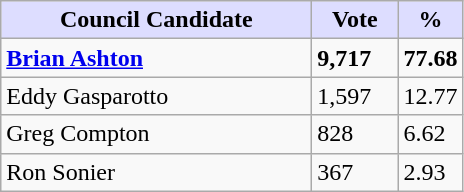<table class="wikitable sortable">
<tr>
<th style="background:#ddf; width:200px;">Council Candidate</th>
<th style="background:#ddf; width:50px;">Vote</th>
<th style="background:#ddf; width:30px;">%</th>
</tr>
<tr>
<td><strong><a href='#'>Brian Ashton</a></strong></td>
<td><strong>9,717</strong></td>
<td><strong>77.68</strong></td>
</tr>
<tr>
<td>Eddy Gasparotto</td>
<td>1,597</td>
<td>12.77</td>
</tr>
<tr>
<td>Greg Compton</td>
<td>828</td>
<td>6.62</td>
</tr>
<tr>
<td>Ron Sonier</td>
<td>367</td>
<td>2.93</td>
</tr>
</table>
